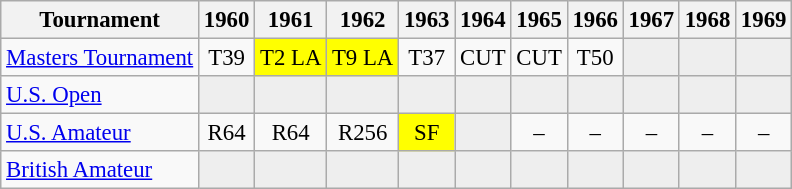<table class="wikitable" style="font-size:95%;text-align:center;">
<tr>
<th>Tournament</th>
<th>1960</th>
<th>1961</th>
<th>1962</th>
<th>1963</th>
<th>1964</th>
<th>1965</th>
<th>1966</th>
<th>1967</th>
<th>1968</th>
<th>1969</th>
</tr>
<tr>
<td align=left><a href='#'>Masters Tournament</a></td>
<td>T39</td>
<td style="background:yellow;">T2 <span>LA</span></td>
<td style="background:yellow;">T9 <span>LA</span></td>
<td>T37</td>
<td>CUT</td>
<td>CUT</td>
<td>T50</td>
<td style="background:#eeeeee;"></td>
<td style="background:#eeeeee;"></td>
<td style="background:#eeeeee;"></td>
</tr>
<tr>
<td align=left><a href='#'>U.S. Open</a></td>
<td style="background:#eeeeee;"></td>
<td style="background:#eeeeee;"></td>
<td style="background:#eeeeee;"></td>
<td style="background:#eeeeee;"></td>
<td style="background:#eeeeee;"></td>
<td style="background:#eeeeee;"></td>
<td style="background:#eeeeee;"></td>
<td style="background:#eeeeee;"></td>
<td style="background:#eeeeee;"></td>
<td style="background:#eeeeee;"></td>
</tr>
<tr>
<td align=left><a href='#'>U.S. Amateur</a></td>
<td>R64</td>
<td>R64</td>
<td>R256</td>
<td style="background:yellow;">SF</td>
<td style="background:#eeeeee;"></td>
<td>–</td>
<td>–</td>
<td>–</td>
<td>–</td>
<td>–</td>
</tr>
<tr>
<td align=left><a href='#'>British Amateur</a></td>
<td style="background:#eeeeee;"></td>
<td style="background:#eeeeee;"></td>
<td style="background:#eeeeee;"></td>
<td style="background:#eeeeee;"></td>
<td style="background:#eeeeee;"></td>
<td style="background:#eeeeee;"></td>
<td style="background:#eeeeee;"></td>
<td style="background:#eeeeee;"></td>
<td style="background:#eeeeee;"></td>
<td style="background:#eeeeee;"></td>
</tr>
</table>
